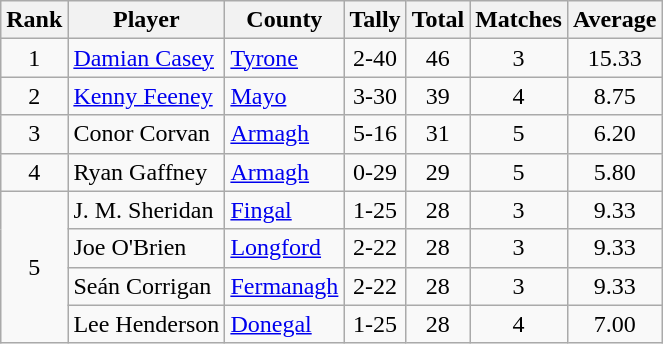<table class="wikitable">
<tr>
<th>Rank</th>
<th>Player</th>
<th>County</th>
<th>Tally</th>
<th>Total</th>
<th>Matches</th>
<th>Average</th>
</tr>
<tr>
<td rowspan=1 align=center>1</td>
<td><a href='#'>Damian Casey</a></td>
<td><a href='#'>Tyrone</a></td>
<td align=center>2-40</td>
<td align=center>46</td>
<td align=center>3</td>
<td align=center>15.33</td>
</tr>
<tr>
<td rowspan=1 align=center>2</td>
<td><a href='#'>Kenny Feeney</a></td>
<td><a href='#'>Mayo</a></td>
<td align=center>3-30</td>
<td align=center>39</td>
<td align=center>4</td>
<td align=center>8.75</td>
</tr>
<tr>
<td rowspan=1 align=center>3</td>
<td>Conor Corvan</td>
<td><a href='#'>Armagh</a></td>
<td align=center>5-16</td>
<td align=center>31</td>
<td align=center>5</td>
<td align=center>6.20</td>
</tr>
<tr>
<td rowspan=1 align=center>4</td>
<td>Ryan Gaffney</td>
<td><a href='#'>Armagh</a></td>
<td align=center>0-29</td>
<td align=center>29</td>
<td align=center>5</td>
<td align=center>5.80</td>
</tr>
<tr>
<td rowspan=4 align=center>5</td>
<td>J. M. Sheridan</td>
<td><a href='#'>Fingal</a></td>
<td align=center>1-25</td>
<td align=center>28</td>
<td align=center>3</td>
<td align=center>9.33</td>
</tr>
<tr>
<td>Joe O'Brien</td>
<td><a href='#'>Longford</a></td>
<td align=center>2-22</td>
<td align=center>28</td>
<td align=center>3</td>
<td align=center>9.33</td>
</tr>
<tr>
<td>Seán Corrigan</td>
<td><a href='#'>Fermanagh</a></td>
<td align=center>2-22</td>
<td align=center>28</td>
<td align=center>3</td>
<td align=center>9.33</td>
</tr>
<tr>
<td>Lee Henderson</td>
<td><a href='#'>Donegal</a></td>
<td align=center>1-25</td>
<td align=center>28</td>
<td align=center>4</td>
<td align=center>7.00</td>
</tr>
</table>
